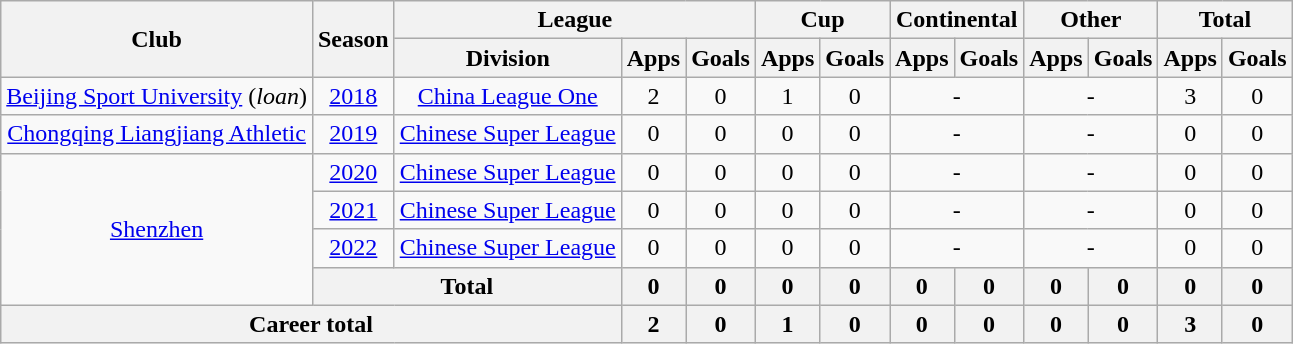<table class="wikitable" style="text-align: center">
<tr>
<th rowspan="2">Club</th>
<th rowspan="2">Season</th>
<th colspan="3">League</th>
<th colspan="2">Cup</th>
<th colspan="2">Continental</th>
<th colspan="2">Other</th>
<th colspan="2">Total</th>
</tr>
<tr>
<th>Division</th>
<th>Apps</th>
<th>Goals</th>
<th>Apps</th>
<th>Goals</th>
<th>Apps</th>
<th>Goals</th>
<th>Apps</th>
<th>Goals</th>
<th>Apps</th>
<th>Goals</th>
</tr>
<tr>
<td><a href='#'>Beijing Sport University</a> (<em>loan</em>)</td>
<td><a href='#'>2018</a></td>
<td><a href='#'>China League One</a></td>
<td>2</td>
<td>0</td>
<td>1</td>
<td>0</td>
<td colspan="2">-</td>
<td colspan="2">-</td>
<td>3</td>
<td>0</td>
</tr>
<tr>
<td><a href='#'>Chongqing Liangjiang Athletic</a></td>
<td><a href='#'>2019</a></td>
<td><a href='#'>Chinese Super League</a></td>
<td>0</td>
<td>0</td>
<td>0</td>
<td>0</td>
<td colspan="2">-</td>
<td colspan="2">-</td>
<td>0</td>
<td>0</td>
</tr>
<tr>
<td rowspan=4><a href='#'>Shenzhen</a></td>
<td><a href='#'>2020</a></td>
<td><a href='#'>Chinese Super League</a></td>
<td>0</td>
<td>0</td>
<td>0</td>
<td>0</td>
<td colspan="2">-</td>
<td colspan="2">-</td>
<td>0</td>
<td>0</td>
</tr>
<tr>
<td><a href='#'>2021</a></td>
<td><a href='#'>Chinese Super League</a></td>
<td>0</td>
<td>0</td>
<td>0</td>
<td>0</td>
<td colspan="2">-</td>
<td colspan="2">-</td>
<td>0</td>
<td>0</td>
</tr>
<tr>
<td><a href='#'>2022</a></td>
<td><a href='#'>Chinese Super League</a></td>
<td>0</td>
<td>0</td>
<td>0</td>
<td>0</td>
<td colspan="2">-</td>
<td colspan="2">-</td>
<td>0</td>
<td>0</td>
</tr>
<tr>
<th colspan="2"><strong>Total</strong></th>
<th>0</th>
<th>0</th>
<th>0</th>
<th>0</th>
<th>0</th>
<th>0</th>
<th>0</th>
<th>0</th>
<th>0</th>
<th>0</th>
</tr>
<tr>
<th colspan=3>Career total</th>
<th>2</th>
<th>0</th>
<th>1</th>
<th>0</th>
<th>0</th>
<th>0</th>
<th>0</th>
<th>0</th>
<th>3</th>
<th>0</th>
</tr>
</table>
